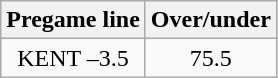<table class="wikitable">
<tr align="center">
<th style=>Pregame line</th>
<th style=>Over/under</th>
</tr>
<tr align="center">
<td>KENT –3.5</td>
<td>75.5</td>
</tr>
</table>
